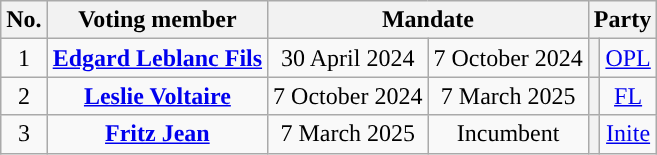<table class=wikitable centre style=text-align:center>
<tr>
<th>No.</th>
<th>Voting member</th>
<th colspan="2">Mandate</th>
<th colspan="2">Party</th>
</tr>
<tr>
<td>1</td>
<td><strong><a href='#'>Edgard Leblanc Fils</a></strong><br></td>
<td>30 April 2024</td>
<td>7 October 2024</td>
<th style="background:"></th>
<td><a href='#'>OPL</a></td>
</tr>
<tr>
<td>2</td>
<td><strong><a href='#'>Leslie Voltaire</a></strong><br></td>
<td>7 October 2024</td>
<td>7 March 2025</td>
<th style="background:"></th>
<td><a href='#'>FL</a></td>
</tr>
<tr>
<td>3</td>
<td><strong><a href='#'>Fritz Jean</a></strong><br></td>
<td>7 March 2025</td>
<td>Incumbent</td>
<th style="background:"></th>
<td><a href='#'>Inite</a></td>
</tr>
</table>
